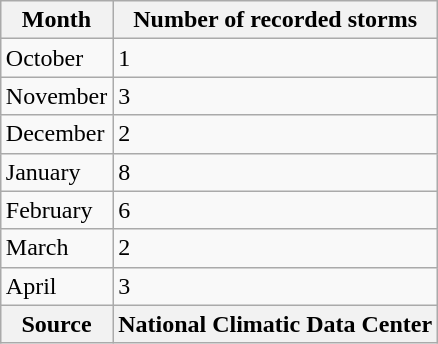<table class="wikitable" style="margin:1em auto;">
<tr>
<th>Month</th>
<th>Number of recorded storms</th>
</tr>
<tr>
<td>October</td>
<td>1</td>
</tr>
<tr>
<td>November</td>
<td>3</td>
</tr>
<tr>
<td>December</td>
<td>2</td>
</tr>
<tr>
<td>January</td>
<td>8</td>
</tr>
<tr>
<td>February</td>
<td>6</td>
</tr>
<tr>
<td>March</td>
<td>2</td>
</tr>
<tr>
<td>April</td>
<td>3</td>
</tr>
<tr>
<th>Source</th>
<th>National Climatic Data Center</th>
</tr>
</table>
